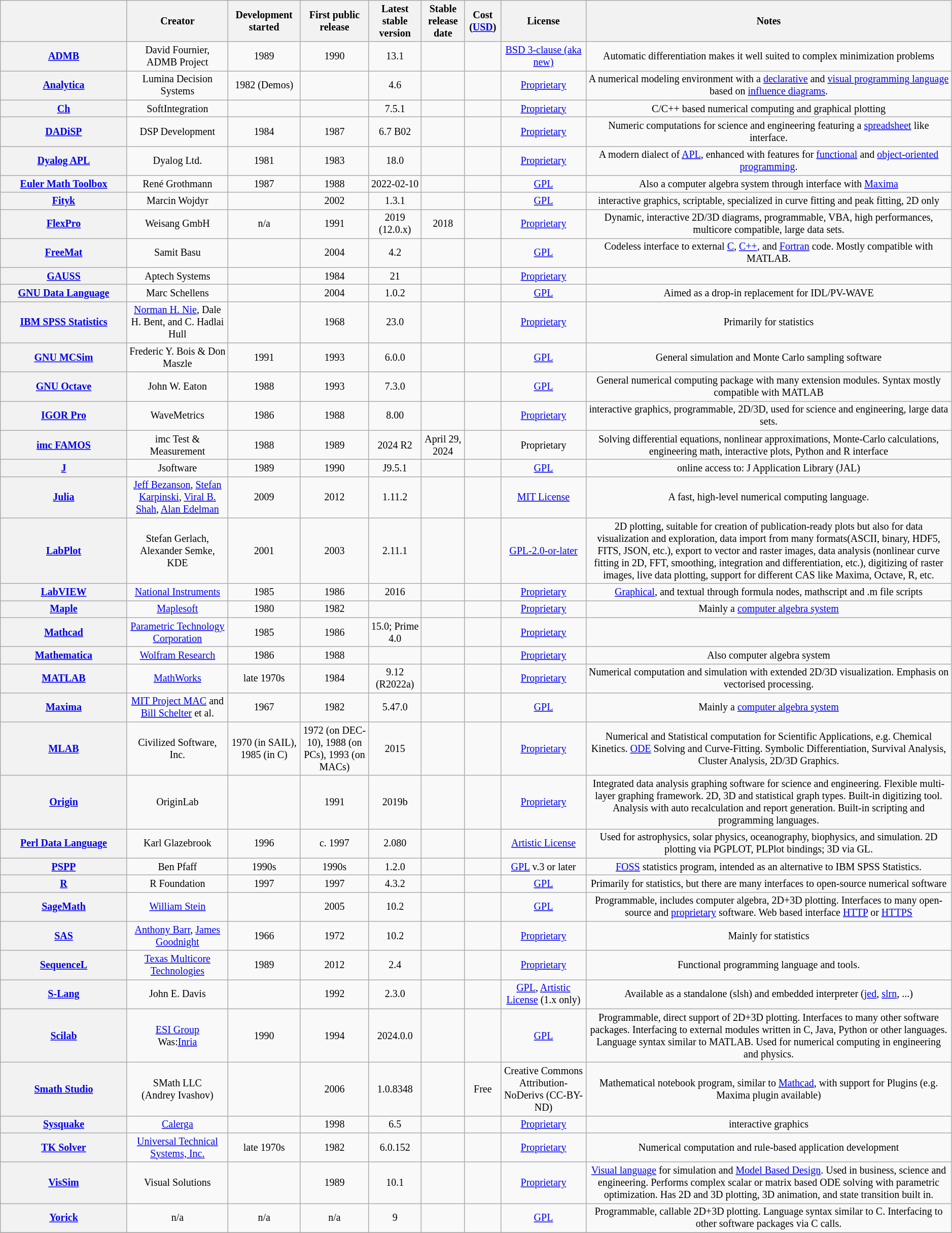<table class="wikitable sortable" style="font-size: smaller; text-align: center; width: auto;">
<tr>
<th style="width: 12em"></th>
<th>Creator</th>
<th>Development started</th>
<th>First public release</th>
<th data-sort-type="number">Latest stable version</th>
<th>Stable release date</th>
<th data-sort-type="currency">Cost (<a href='#'>USD</a>)</th>
<th>License</th>
<th>Notes</th>
</tr>
<tr>
<th><a href='#'>ADMB</a></th>
<td>David Fournier, ADMB Project</td>
<td>1989</td>
<td>1990</td>
<td>13.1</td>
<td></td>
<td></td>
<td><a href='#'>BSD 3-clause (aka new)</a></td>
<td>Automatic differentiation makes it well suited to complex minimization problems</td>
</tr>
<tr>
<th><a href='#'>Analytica</a></th>
<td>Lumina Decision Systems</td>
<td>1982 (Demos)</td>
<td></td>
<td>4.6</td>
<td></td>
<td></td>
<td><a href='#'>Proprietary</a></td>
<td>A numerical modeling environment with a <a href='#'>declarative</a> and <a href='#'>visual programming language</a> based on <a href='#'>influence diagrams</a>.</td>
</tr>
<tr>
<th><a href='#'>Ch</a></th>
<td>SoftIntegration</td>
<td></td>
<td data-sort-value="2001-10-01"></td>
<td>7.5.1</td>
<td></td>
<td></td>
<td><a href='#'>Proprietary</a></td>
<td>C/C++ based numerical computing and graphical plotting</td>
</tr>
<tr>
<th><a href='#'>DADiSP</a></th>
<td>DSP Development</td>
<td>1984</td>
<td>1987</td>
<td>6.7 B02</td>
<td></td>
<td></td>
<td><a href='#'>Proprietary</a></td>
<td>Numeric computations for science and engineering featuring a <a href='#'>spreadsheet</a> like interface.</td>
</tr>
<tr>
<th><a href='#'>Dyalog APL</a></th>
<td>Dyalog Ltd.</td>
<td>1981</td>
<td>1983</td>
<td>18.0</td>
<td></td>
<td></td>
<td><a href='#'>Proprietary</a></td>
<td>A modern dialect of <a href='#'>APL</a>, enhanced with features for <a href='#'>functional</a> and <a href='#'>object-oriented programming</a>.</td>
</tr>
<tr>
<th><a href='#'>Euler Math Toolbox</a></th>
<td>René Grothmann</td>
<td>1987</td>
<td>1988</td>
<td>2022-02-10</td>
<td></td>
<td></td>
<td><a href='#'>GPL</a></td>
<td>Also a computer algebra system through interface with <a href='#'>Maxima</a></td>
</tr>
<tr>
<th><a href='#'>Fityk</a></th>
<td>Marcin Wojdyr</td>
<td></td>
<td>2002</td>
<td>1.3.1</td>
<td></td>
<td></td>
<td><a href='#'>GPL</a></td>
<td>interactive graphics, scriptable, specialized in curve fitting and peak fitting, 2D only</td>
</tr>
<tr>
<th><a href='#'>FlexPro</a></th>
<td>Weisang GmbH</td>
<td>n/a</td>
<td>1991</td>
<td>2019 (12.0.x)</td>
<td>2018</td>
<td></td>
<td><a href='#'>Proprietary</a></td>
<td>Dynamic, interactive 2D/3D diagrams, programmable, VBA, high performances, multicore compatible, large data sets.</td>
</tr>
<tr>
<th><a href='#'>FreeMat</a></th>
<td>Samit Basu</td>
<td></td>
<td>2004</td>
<td>4.2</td>
<td></td>
<td></td>
<td><a href='#'>GPL</a></td>
<td>Codeless interface to external <a href='#'>C</a>, <a href='#'>C++</a>, and <a href='#'>Fortran</a> code. Mostly compatible with MATLAB.</td>
</tr>
<tr>
<th><a href='#'>GAUSS</a></th>
<td>Aptech Systems</td>
<td></td>
<td>1984</td>
<td>21</td>
<td></td>
<td></td>
<td><a href='#'>Proprietary</a></td>
<td></td>
</tr>
<tr>
<th><a href='#'>GNU Data Language</a></th>
<td>Marc Schellens</td>
<td></td>
<td>2004</td>
<td>1.0.2</td>
<td></td>
<td></td>
<td><a href='#'>GPL</a></td>
<td>Aimed as a drop-in replacement for IDL/PV-WAVE</td>
</tr>
<tr>
<th><a href='#'>IBM SPSS Statistics</a></th>
<td><a href='#'>Norman H. Nie</a>, Dale H. Bent, and C. Hadlai Hull</td>
<td></td>
<td>1968</td>
<td>23.0</td>
<td></td>
<td></td>
<td><a href='#'>Proprietary</a></td>
<td>Primarily for statistics</td>
</tr>
<tr>
<th><a href='#'>GNU MCSim</a></th>
<td>Frederic Y. Bois & Don Maszle</td>
<td>1991</td>
<td>1993</td>
<td>6.0.0</td>
<td></td>
<td></td>
<td><a href='#'>GPL</a></td>
<td>General simulation and Monte Carlo sampling software</td>
</tr>
<tr>
<th><a href='#'>GNU Octave</a></th>
<td>John W. Eaton</td>
<td>1988</td>
<td>1993</td>
<td>7.3.0</td>
<td></td>
<td></td>
<td><a href='#'>GPL</a></td>
<td>General numerical computing package with many extension modules. Syntax mostly compatible with MATLAB</td>
</tr>
<tr>
<th><a href='#'>IGOR Pro</a></th>
<td>WaveMetrics</td>
<td>1986</td>
<td>1988</td>
<td>8.00</td>
<td></td>
<td></td>
<td><a href='#'>Proprietary</a></td>
<td>interactive graphics, programmable, 2D/3D, used for science and engineering, large data sets.</td>
</tr>
<tr>
<th><a href='#'>imc FAMOS</a></th>
<td>imc Test & Measurement</td>
<td>1988</td>
<td>1989</td>
<td>2024 R2</td>
<td>April 29, 2024</td>
<td></td>
<td>Proprietary</td>
<td>Solving differential equations, nonlinear approximations, Monte-Carlo calculations, engineering math, interactive plots, Python and R interface</td>
</tr>
<tr>
<th><a href='#'>J</a></th>
<td>Jsoftware</td>
<td>1989</td>
<td>1990</td>
<td>J9.5.1</td>
<td></td>
<td></td>
<td><a href='#'>GPL</a></td>
<td>online access to: J Application Library (JAL)</td>
</tr>
<tr>
<th><a href='#'>Julia</a></th>
<td><a href='#'>Jeff Bezanson</a>, <a href='#'>Stefan Karpinski</a>, <a href='#'>Viral B. Shah</a>, <a href='#'>Alan Edelman</a></td>
<td>2009</td>
<td>2012</td>
<td>1.11.2</td>
<td></td>
<td></td>
<td><a href='#'>MIT License</a></td>
<td>A fast, high-level numerical computing language.<br></td>
</tr>
<tr>
<th><a href='#'>LabPlot</a></th>
<td>Stefan Gerlach, Alexander Semke, KDE</td>
<td>2001</td>
<td>2003</td>
<td>2.11.1</td>
<td></td>
<td></td>
<td><a href='#'>GPL-2.0-or-later</a></td>
<td>2D plotting, suitable for creation of publication-ready plots but also for data visualization and exploration, data import from many formats(ASCII, binary, HDF5, FITS, JSON, etc.), export to vector and raster images, data analysis (nonlinear curve fitting in 2D, FFT, smoothing, integration and differentiation, etc.), digitizing of raster images, live data plotting, support for different CAS like Maxima, Octave, R, etc.</td>
</tr>
<tr>
<th><a href='#'>LabVIEW</a></th>
<td><a href='#'>National Instruments</a></td>
<td>1985</td>
<td>1986</td>
<td>2016</td>
<td></td>
<td></td>
<td><a href='#'>Proprietary</a></td>
<td><a href='#'>Graphical</a>, and textual through formula nodes, mathscript and .m file scripts</td>
</tr>
<tr>
<th><a href='#'>Maple</a></th>
<td><a href='#'>Maplesoft</a></td>
<td>1980</td>
<td>1982</td>
<td></td>
<td></td>
<td></td>
<td><a href='#'>Proprietary</a></td>
<td>Mainly a <a href='#'>computer algebra system</a></td>
</tr>
<tr>
<th><a href='#'>Mathcad</a></th>
<td><a href='#'>Parametric Technology Corporation</a></td>
<td>1985</td>
<td>1986</td>
<td>15.0; Prime 4.0</td>
<td></td>
<td></td>
<td><a href='#'>Proprietary</a></td>
<td></td>
</tr>
<tr>
<th><a href='#'>Mathematica</a></th>
<td><a href='#'>Wolfram Research</a></td>
<td>1986</td>
<td>1988</td>
<td></td>
<td></td>
<td></td>
<td><a href='#'>Proprietary</a></td>
<td>Also computer algebra system</td>
</tr>
<tr>
<th><a href='#'>MATLAB</a></th>
<td><a href='#'>MathWorks</a></td>
<td data-sort-value="1978">late 1970s</td>
<td>1984</td>
<td data-sort-value="9.12">9.12 (R2022a)</td>
<td></td>
<td></td>
<td><a href='#'>Proprietary</a></td>
<td>Numerical computation and simulation with extended 2D/3D visualization. Emphasis on vectorised processing.</td>
</tr>
<tr>
<th><a href='#'>Maxima</a></th>
<td><a href='#'>MIT Project MAC</a> and <a href='#'>Bill Schelter</a> et al.</td>
<td>1967</td>
<td>1982</td>
<td>5.47.0</td>
<td></td>
<td></td>
<td><a href='#'>GPL</a></td>
<td>Mainly a <a href='#'>computer algebra system</a></td>
</tr>
<tr>
<th><a href='#'>MLAB</a></th>
<td>Civilized Software, Inc.</td>
<td>1970 (in SAIL), 1985 (in C)</td>
<td>1972 (on DEC-10), 1988 (on PCs), 1993 (on MACs)</td>
<td>2015</td>
<td></td>
<td></td>
<td><a href='#'>Proprietary</a></td>
<td>Numerical and Statistical computation for Scientific Applications, e.g. Chemical Kinetics. <a href='#'>ODE</a> Solving and Curve-Fitting. Symbolic Differentiation, Survival Analysis, Cluster Analysis, 2D/3D Graphics.</td>
</tr>
<tr>
<th><a href='#'>Origin</a></th>
<td>OriginLab</td>
<td></td>
<td>1991</td>
<td>2019b</td>
<td></td>
<td></td>
<td><a href='#'>Proprietary</a></td>
<td>Integrated data analysis graphing software for science and engineering. Flexible multi-layer graphing framework. 2D, 3D and statistical graph types. Built-in digitizing tool. Analysis with auto recalculation and report generation. Built-in scripting and programming languages.</td>
</tr>
<tr>
<th><a href='#'>Perl Data Language</a></th>
<td>Karl Glazebrook</td>
<td data-sort-value="1996">1996</td>
<td data-sort-value="1997">c. 1997</td>
<td>2.080</td>
<td></td>
<td></td>
<td><a href='#'>Artistic License</a></td>
<td>Used for astrophysics, solar physics, oceanography, biophysics, and simulation. 2D plotting via PGPLOT, PLPlot bindings; 3D via GL.</td>
</tr>
<tr>
<th><a href='#'>PSPP</a></th>
<td>Ben Pfaff</td>
<td>1990s</td>
<td>1990s</td>
<td>1.2.0</td>
<td></td>
<td></td>
<td><a href='#'>GPL</a> v.3 or later</td>
<td><a href='#'>FOSS</a> statistics program, intended as an alternative to IBM SPSS Statistics.<br></td>
</tr>
<tr>
<th><a href='#'>R</a></th>
<td>R Foundation</td>
<td>1997</td>
<td>1997</td>
<td>4.3.2</td>
<td></td>
<td></td>
<td><a href='#'>GPL</a></td>
<td>Primarily for statistics, but there are many interfaces to open-source numerical software</td>
</tr>
<tr>
<th><a href='#'>SageMath</a></th>
<td><a href='#'>William Stein</a></td>
<td></td>
<td>2005</td>
<td>10.2</td>
<td></td>
<td></td>
<td><a href='#'>GPL</a></td>
<td>Programmable, includes computer algebra, 2D+3D plotting. Interfaces to many open-source and <a href='#'>proprietary</a> software. Web based interface <a href='#'>HTTP</a> or <a href='#'>HTTPS</a></td>
</tr>
<tr>
<th><a href='#'>SAS</a></th>
<td><a href='#'>Anthony Barr</a>, <a href='#'>James Goodnight</a></td>
<td>1966</td>
<td>1972</td>
<td>10.2</td>
<td></td>
<td></td>
<td><a href='#'>Proprietary</a></td>
<td>Mainly for statistics</td>
</tr>
<tr>
<th><a href='#'>SequenceL</a></th>
<td><a href='#'>Texas Multicore Technologies</a></td>
<td>1989</td>
<td>2012</td>
<td>2.4</td>
<td></td>
<td></td>
<td><a href='#'>Proprietary</a></td>
<td>Functional programming language and tools.<br></td>
</tr>
<tr>
<th><a href='#'>S-Lang</a></th>
<td>John E. Davis</td>
<td></td>
<td>1992</td>
<td>2.3.0</td>
<td></td>
<td></td>
<td><a href='#'>GPL</a>, <a href='#'>Artistic License</a> (1.x only)</td>
<td>Available as a standalone (slsh) and embedded interpreter (<a href='#'>jed</a>, <a href='#'>slrn</a>, ...)</td>
</tr>
<tr>
<th><a href='#'>Scilab</a></th>
<td><a href='#'>ESI Group</a><br>Was:<a href='#'>Inria</a></td>
<td>1990</td>
<td>1994</td>
<td>2024.0.0</td>
<td></td>
<td></td>
<td><a href='#'>GPL</a></td>
<td>Programmable, direct support of 2D+3D plotting. Interfaces to many other software packages. Interfacing to external modules written in C, Java, Python or other languages. Language syntax similar to MATLAB. Used for numerical computing in engineering and physics.</td>
</tr>
<tr>
<th><a href='#'>Smath Studio</a></th>
<td>SMath LLC<br>(Andrey Ivashov)</td>
<td></td>
<td>2006</td>
<td>1.0.8348</td>
<td></td>
<td>Free</td>
<td>Creative Commons Attribution-NoDerivs (CC-BY-ND)</td>
<td>Mathematical notebook program, similar to <a href='#'>Mathcad</a>, with support for Plugins (e.g. Maxima plugin available)</td>
</tr>
<tr>
<th><a href='#'>Sysquake</a></th>
<td><a href='#'>Calerga</a></td>
<td></td>
<td>1998</td>
<td>6.5</td>
<td></td>
<td></td>
<td><a href='#'>Proprietary</a></td>
<td>interactive graphics</td>
</tr>
<tr>
<th><a href='#'>TK Solver</a></th>
<td><a href='#'>Universal Technical Systems, Inc.</a></td>
<td data-sort-value="1978">late 1970s</td>
<td>1982</td>
<td>6.0.152</td>
<td></td>
<td></td>
<td><a href='#'>Proprietary</a></td>
<td>Numerical computation and rule-based application development</td>
</tr>
<tr>
<th><a href='#'>VisSim</a></th>
<td>Visual Solutions</td>
<td></td>
<td>1989</td>
<td>10.1</td>
<td></td>
<td></td>
<td><a href='#'>Proprietary</a></td>
<td><a href='#'>Visual language</a> for simulation and <a href='#'>Model Based Design</a>. Used in business, science and engineering. Performs complex scalar or matrix based ODE solving with parametric optimization. Has 2D and 3D plotting, 3D animation, and state transition built in.</td>
</tr>
<tr>
<th><a href='#'>Yorick</a></th>
<td>n/a</td>
<td>n/a</td>
<td>n/a</td>
<td>9</td>
<td></td>
<td></td>
<td><a href='#'>GPL</a></td>
<td>Programmable, callable 2D+3D plotting. Language syntax similar to C. Interfacing to other software packages via C calls.</td>
</tr>
<tr>
</tr>
</table>
